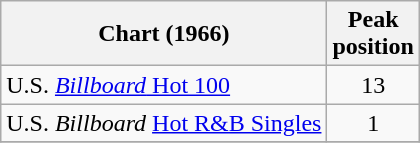<table class="wikitable">
<tr>
<th>Chart (1966)</th>
<th>Peak<br>position</th>
</tr>
<tr>
<td>U.S. <a href='#'><em>Billboard</em> Hot 100</a></td>
<td align="center">13</td>
</tr>
<tr>
<td>U.S. <em>Billboard</em> <a href='#'>Hot R&B Singles</a></td>
<td align="center">1</td>
</tr>
<tr>
</tr>
</table>
